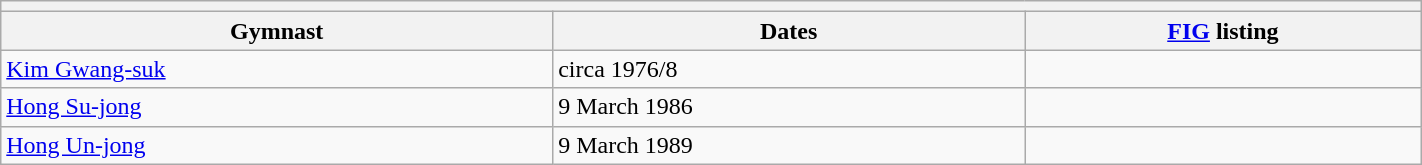<table class="wikitable mw-collapsible mw-collapsed" width="75%">
<tr>
<th colspan="3"></th>
</tr>
<tr>
<th>Gymnast</th>
<th>Dates</th>
<th><a href='#'>FIG</a> listing</th>
</tr>
<tr>
<td><a href='#'>Kim Gwang-suk</a></td>
<td>circa 1976/8</td>
<td></td>
</tr>
<tr>
<td><a href='#'>Hong Su-jong</a></td>
<td>9 March 1986</td>
<td></td>
</tr>
<tr>
<td><a href='#'>Hong Un-jong</a></td>
<td>9 March 1989</td>
<td></td>
</tr>
</table>
